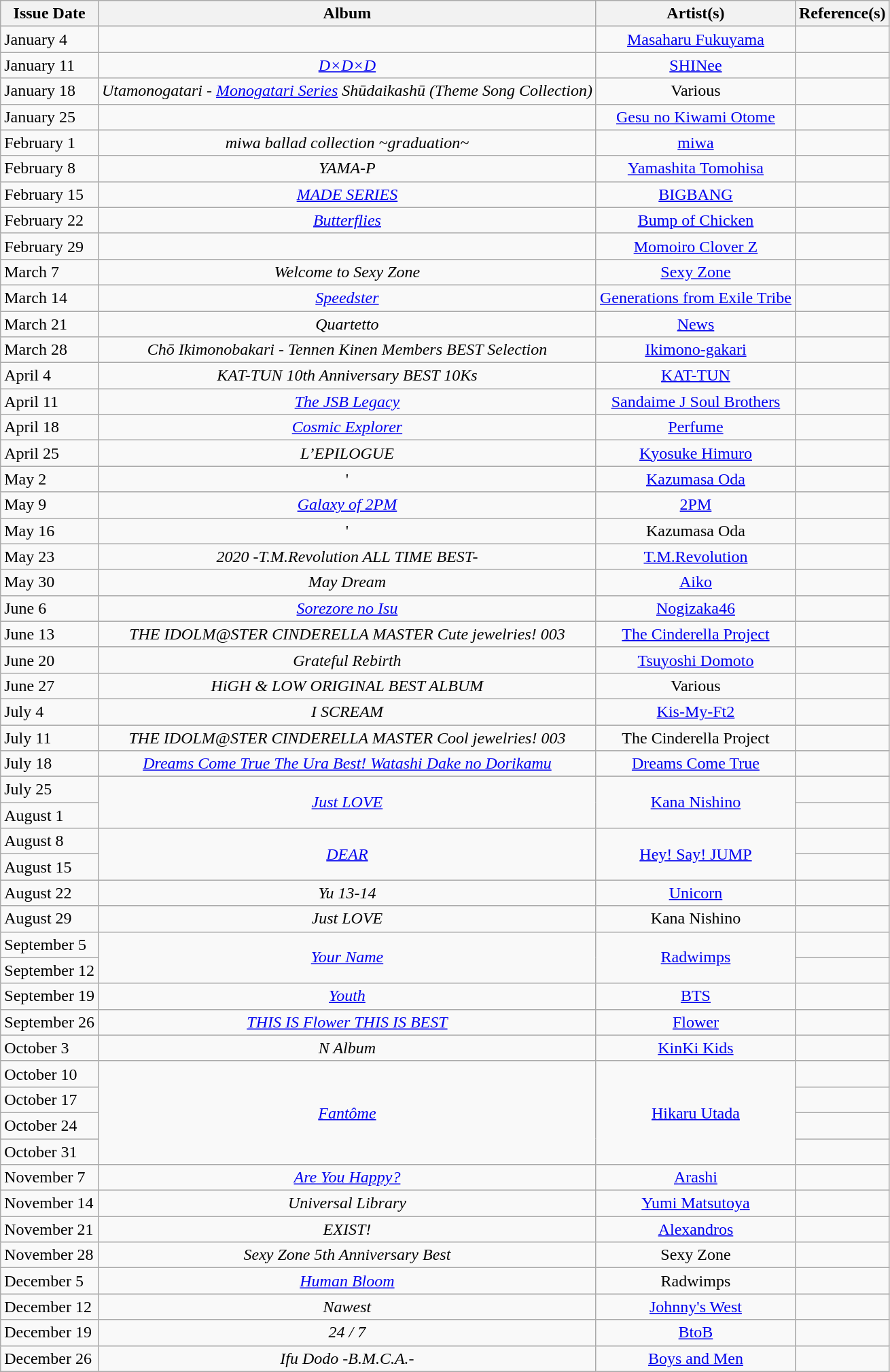<table class="wikitable" style="text-align:center;">
<tr>
<th>Issue Date</th>
<th>Album</th>
<th>Artist(s)</th>
<th>Reference(s)</th>
</tr>
<tr>
<td align="left">January 4</td>
<td></td>
<td><a href='#'>Masaharu Fukuyama</a></td>
<td></td>
</tr>
<tr>
<td align="left">January 11</td>
<td><em><a href='#'>D×D×D</a></em></td>
<td><a href='#'>SHINee</a></td>
<td></td>
</tr>
<tr>
<td align="left">January 18</td>
<td><em>Utamonogatari - <a href='#'>Monogatari Series</a> Shūdaikashū (Theme Song Collection)</em></td>
<td>Various</td>
<td></td>
</tr>
<tr>
<td align="left">January 25</td>
<td></td>
<td><a href='#'>Gesu no Kiwami Otome</a></td>
<td></td>
</tr>
<tr>
<td align="left">February 1</td>
<td><em>miwa ballad collection ~graduation~</em></td>
<td><a href='#'>miwa</a></td>
<td></td>
</tr>
<tr>
<td align="left">February 8</td>
<td><em>YAMA-P</em></td>
<td><a href='#'>Yamashita Tomohisa</a></td>
<td></td>
</tr>
<tr>
<td align="left">February 15</td>
<td><em><a href='#'>MADE SERIES</a></em></td>
<td><a href='#'>BIGBANG</a></td>
<td></td>
</tr>
<tr>
<td align="left">February 22</td>
<td><em><a href='#'>Butterflies</a></em></td>
<td><a href='#'>Bump of Chicken</a></td>
<td></td>
</tr>
<tr>
<td align="left">February 29</td>
<td></td>
<td><a href='#'>Momoiro Clover Z</a></td>
<td></td>
</tr>
<tr>
<td align="left">March 7</td>
<td><em>Welcome to Sexy Zone</em></td>
<td><a href='#'>Sexy Zone</a></td>
<td></td>
</tr>
<tr>
<td align="left">March 14</td>
<td><em><a href='#'>Speedster</a></em></td>
<td><a href='#'>Generations from Exile Tribe</a></td>
<td></td>
</tr>
<tr>
<td align="left">March 21</td>
<td><em>Quartetto</em></td>
<td><a href='#'>News</a></td>
<td></td>
</tr>
<tr>
<td align="left">March 28</td>
<td><em>Chō Ikimonobakari - Tennen Kinen Members BEST Selection</em></td>
<td><a href='#'>Ikimono-gakari</a></td>
<td></td>
</tr>
<tr>
<td align="left">April 4</td>
<td><em>KAT-TUN 10th Anniversary BEST 10Ks</em></td>
<td><a href='#'>KAT-TUN</a></td>
<td></td>
</tr>
<tr>
<td align="left">April 11</td>
<td><em><a href='#'>The JSB Legacy</a></em></td>
<td><a href='#'>Sandaime J Soul Brothers</a></td>
<td></td>
</tr>
<tr>
<td align="left">April 18</td>
<td><em><a href='#'>Cosmic Explorer</a></em></td>
<td><a href='#'>Perfume</a></td>
<td></td>
</tr>
<tr>
<td align="left">April 25</td>
<td><em>L’EPILOGUE</em></td>
<td><a href='#'>Kyosuke Himuro</a></td>
<td></td>
</tr>
<tr>
<td align="left">May 2</td>
<td>'</td>
<td><a href='#'>Kazumasa Oda</a></td>
<td></td>
</tr>
<tr>
<td align="left">May 9</td>
<td><em><a href='#'>Galaxy of 2PM</a></em></td>
<td><a href='#'>2PM</a></td>
<td></td>
</tr>
<tr>
<td align="left">May 16</td>
<td>'</td>
<td>Kazumasa Oda</td>
<td></td>
</tr>
<tr>
<td align="left">May 23</td>
<td><em>2020 -T.M.Revolution ALL TIME BEST-</em></td>
<td><a href='#'>T.M.Revolution</a></td>
<td></td>
</tr>
<tr>
<td align="left">May 30</td>
<td><em>May Dream</em></td>
<td><a href='#'>Aiko</a></td>
<td></td>
</tr>
<tr>
<td align="left">June 6</td>
<td><em><a href='#'>Sorezore no Isu</a></em></td>
<td><a href='#'>Nogizaka46</a></td>
<td></td>
</tr>
<tr>
<td align="left">June 13</td>
<td><em>THE IDOLM@STER CINDERELLA MASTER Cute jewelries! 003</em></td>
<td><a href='#'>The Cinderella Project</a></td>
<td></td>
</tr>
<tr>
<td align="left">June 20</td>
<td><em>Grateful Rebirth</em></td>
<td><a href='#'>Tsuyoshi Domoto</a></td>
<td></td>
</tr>
<tr>
<td align="left">June 27</td>
<td><em>HiGH & LOW ORIGINAL BEST ALBUM</em></td>
<td>Various</td>
<td></td>
</tr>
<tr>
<td align="left">July 4</td>
<td><em>I SCREAM</em></td>
<td><a href='#'>Kis-My-Ft2</a></td>
<td></td>
</tr>
<tr>
<td align="left">July 11</td>
<td><em>THE IDOLM@STER CINDERELLA MASTER Cool jewelries! 003</em></td>
<td>The Cinderella Project</td>
<td></td>
</tr>
<tr>
<td align="left">July 18</td>
<td><em><a href='#'>Dreams Come True The Ura Best! Watashi Dake no Dorikamu</a></em></td>
<td><a href='#'>Dreams Come True</a></td>
<td></td>
</tr>
<tr>
<td align="left">July 25</td>
<td rowspan="2"><em><a href='#'>Just LOVE</a></em></td>
<td rowspan="2"><a href='#'>Kana Nishino</a></td>
<td></td>
</tr>
<tr>
<td align="left">August 1</td>
<td></td>
</tr>
<tr>
<td align="left">August 8</td>
<td rowspan="2"><em><a href='#'>DEAR</a></em></td>
<td rowspan="2"><a href='#'>Hey! Say! JUMP</a></td>
<td></td>
</tr>
<tr>
<td align="left">August 15</td>
<td></td>
</tr>
<tr>
<td align="left">August 22</td>
<td><em>Yu 13-14</em></td>
<td><a href='#'>Unicorn</a></td>
<td></td>
</tr>
<tr>
<td align="left">August 29</td>
<td><em>Just LOVE</em></td>
<td>Kana Nishino</td>
<td></td>
</tr>
<tr>
<td align="left">September 5</td>
<td rowspan="2"><em><a href='#'>Your Name</a></em></td>
<td rowspan="2"><a href='#'>Radwimps</a></td>
<td></td>
</tr>
<tr>
<td align="left">September 12</td>
<td></td>
</tr>
<tr>
<td align="left">September 19</td>
<td><em><a href='#'>Youth</a></em></td>
<td><a href='#'>BTS</a></td>
<td></td>
</tr>
<tr>
<td align="left">September 26</td>
<td><em><a href='#'>THIS IS Flower THIS IS BEST</a></em></td>
<td><a href='#'>Flower</a></td>
<td></td>
</tr>
<tr>
<td align="left">October 3</td>
<td><em>N Album</em></td>
<td><a href='#'>KinKi Kids</a></td>
<td></td>
</tr>
<tr>
<td align="left">October 10</td>
<td rowspan="4"><em><a href='#'>Fantôme</a></em></td>
<td rowspan="4"><a href='#'>Hikaru Utada</a></td>
<td></td>
</tr>
<tr>
<td align="left">October 17</td>
<td></td>
</tr>
<tr>
<td align="left">October 24</td>
<td></td>
</tr>
<tr>
<td align="left">October 31</td>
<td></td>
</tr>
<tr>
<td align="left">November 7</td>
<td><em><a href='#'>Are You Happy?</a></em></td>
<td><a href='#'>Arashi</a></td>
<td></td>
</tr>
<tr>
<td align="left">November 14</td>
<td><em>Universal Library</em></td>
<td><a href='#'>Yumi Matsutoya</a></td>
<td></td>
</tr>
<tr>
<td align="left">November 21</td>
<td><em>EXIST!</em></td>
<td><a href='#'>Alexandros</a></td>
<td></td>
</tr>
<tr>
<td align="left">November 28</td>
<td><em>Sexy Zone 5th Anniversary Best</em></td>
<td>Sexy Zone</td>
<td></td>
</tr>
<tr>
<td align="left">December 5</td>
<td><em><a href='#'>Human Bloom</a></em></td>
<td>Radwimps</td>
<td></td>
</tr>
<tr>
<td align="left">December 12</td>
<td><em>Nawest</em></td>
<td><a href='#'>Johnny's West</a></td>
<td></td>
</tr>
<tr>
<td align="left">December 19</td>
<td><em>24 / 7</em></td>
<td><a href='#'>BtoB</a></td>
<td></td>
</tr>
<tr>
<td align="left">December 26</td>
<td><em>Ifu Dodo -B.M.C.A.-</em></td>
<td><a href='#'>Boys and Men</a></td>
<td></td>
</tr>
</table>
